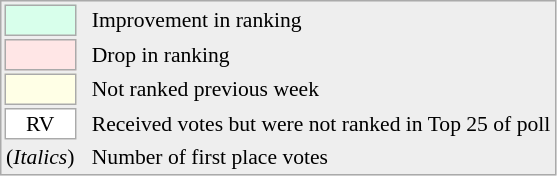<table align="left" style="font-size:90%; border:1px solid #aaaaaa; white-space:nowrap; background:#eeeeee;">
<tr>
<td style="background:#d8ffeb; width:20px; border:1px solid #aaaaaa;"> </td>
<td rowspan="5"> </td>
<td>Improvement in ranking</td>
</tr>
<tr>
<td style="background:#ffe6e6; width:20px; border:1px solid #aaaaaa;"> </td>
<td>Drop in ranking</td>
</tr>
<tr>
<td style="background:#ffffe6; width:20px; border:1px solid #aaaaaa;"> </td>
<td>Not ranked previous week</td>
</tr>
<tr>
<td align="center" style="width:20px; border:1px solid #aaaaaa; background:white;">RV</td>
<td>Received votes but were not ranked in Top 25 of poll</td>
</tr>
<tr>
<td>(<em>Italics</em>)</td>
<td>Number of first place votes</td>
</tr>
</table>
